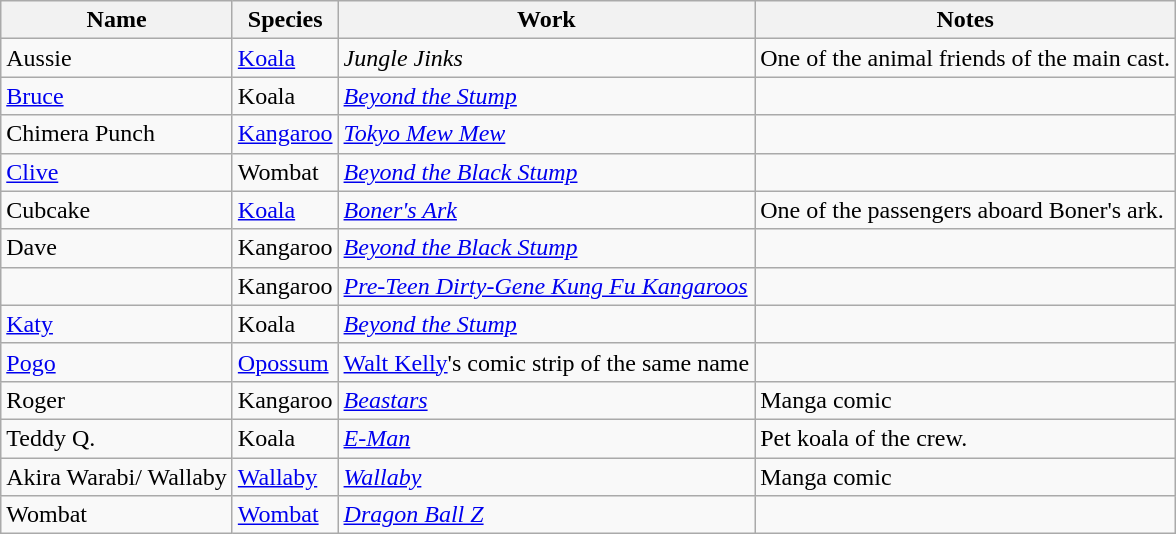<table class="wikitable sortable">
<tr>
<th>Name</th>
<th>Species</th>
<th>Work</th>
<th>Notes</th>
</tr>
<tr>
<td>Aussie</td>
<td><a href='#'>Koala</a></td>
<td><em>Jungle Jinks</em></td>
<td>One of the animal friends of the main cast.</td>
</tr>
<tr>
<td><a href='#'>Bruce</a></td>
<td>Koala</td>
<td><em><a href='#'>Beyond the Stump</a></em></td>
<td></td>
</tr>
<tr>
<td>Chimera Punch</td>
<td><a href='#'>Kangaroo</a></td>
<td><em><a href='#'>Tokyo Mew Mew</a></em></td>
<td></td>
</tr>
<tr>
<td><a href='#'>Clive</a></td>
<td>Wombat</td>
<td><em><a href='#'>Beyond the Black Stump</a></em></td>
<td></td>
</tr>
<tr>
<td>Cubcake</td>
<td><a href='#'>Koala</a></td>
<td><em><a href='#'>Boner's Ark</a></em></td>
<td>One of the passengers aboard Boner's ark.</td>
</tr>
<tr>
<td>Dave</td>
<td>Kangaroo</td>
<td><em><a href='#'>Beyond the Black Stump</a></em></td>
<td></td>
</tr>
<tr>
<td></td>
<td>Kangaroo</td>
<td><em><a href='#'>Pre-Teen Dirty-Gene Kung Fu Kangaroos</a></em></td>
<td></td>
</tr>
<tr>
<td><a href='#'>Katy</a></td>
<td>Koala</td>
<td><em><a href='#'>Beyond the Stump</a></em></td>
<td></td>
</tr>
<tr>
<td><a href='#'>Pogo</a></td>
<td><a href='#'>Opossum</a></td>
<td><a href='#'>Walt Kelly</a>'s comic strip of the same name</td>
<td></td>
</tr>
<tr>
<td>Roger</td>
<td>Kangaroo</td>
<td><em><a href='#'>Beastars</a></em></td>
<td>Manga comic</td>
</tr>
<tr>
<td>Teddy Q.</td>
<td>Koala</td>
<td><em><a href='#'>E-Man</a></em></td>
<td>Pet koala of the crew.</td>
</tr>
<tr>
<td>Akira Warabi/ Wallaby</td>
<td><a href='#'>Wallaby</a></td>
<td><em><a href='#'>Wallaby</a></em></td>
<td>Manga comic</td>
</tr>
<tr>
<td>Wombat</td>
<td><a href='#'>Wombat</a></td>
<td><em><a href='#'>Dragon Ball Z</a></em></td>
<td></td>
</tr>
</table>
